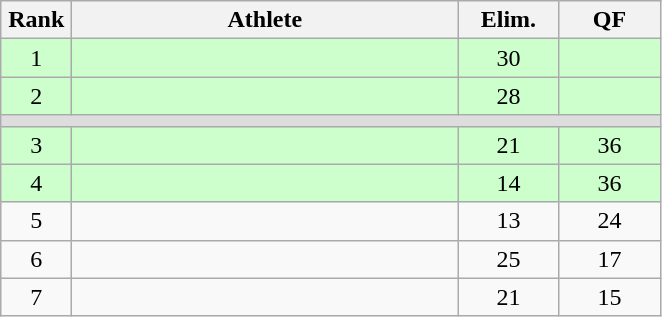<table class=wikitable style="text-align:center">
<tr>
<th width=40>Rank</th>
<th width=250>Athlete</th>
<th width=60>Elim.</th>
<th width=60>QF</th>
</tr>
<tr bgcolor="ccffcc">
<td>1</td>
<td align=left></td>
<td>30</td>
<td></td>
</tr>
<tr bgcolor="ccffcc">
<td>2</td>
<td align=left></td>
<td>28</td>
<td></td>
</tr>
<tr bgcolor=#DDDDDD>
<td colspan=4></td>
</tr>
<tr bgcolor="ccffcc">
<td>3</td>
<td align=left></td>
<td>21</td>
<td>36</td>
</tr>
<tr bgcolor="ccffcc">
<td>4</td>
<td align=left></td>
<td>14</td>
<td>36</td>
</tr>
<tr>
<td>5</td>
<td align=left></td>
<td>13</td>
<td>24</td>
</tr>
<tr>
<td>6</td>
<td align=left></td>
<td>25</td>
<td>17</td>
</tr>
<tr>
<td>7</td>
<td align=left></td>
<td>21</td>
<td>15</td>
</tr>
</table>
